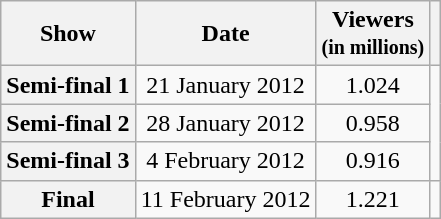<table class="wikitable plainrowheaders sortable" style="text-align:center">
<tr>
<th>Show</th>
<th>Date</th>
<th>Viewers<br><small>(in millions)</small></th>
<th></th>
</tr>
<tr>
<th scope="row">Semi-final 1</th>
<td>21 January 2012</td>
<td>1.024</td>
<td rowspan="3"></td>
</tr>
<tr>
<th scope="row">Semi-final 2</th>
<td>28 January 2012</td>
<td>0.958</td>
</tr>
<tr>
<th scope="row">Semi-final 3</th>
<td>4 February 2012</td>
<td>0.916</td>
</tr>
<tr>
<th scope="row">Final</th>
<td>11 February 2012</td>
<td>1.221</td>
<td></td>
</tr>
</table>
